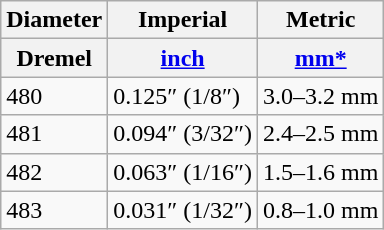<table class="wikitable">
<tr>
<th>Diameter</th>
<th>Imperial</th>
<th>Metric</th>
</tr>
<tr>
<th>Dremel</th>
<th><a href='#'>inch</a></th>
<th><a href='#'>mm*</a></th>
</tr>
<tr>
<td>480</td>
<td>0.125″ (1/8″)</td>
<td>3.0–3.2 mm</td>
</tr>
<tr>
<td>481</td>
<td>0.094″ (3/32″)</td>
<td>2.4–2.5 mm</td>
</tr>
<tr>
<td>482</td>
<td>0.063″ (1/16″)</td>
<td>1.5–1.6 mm</td>
</tr>
<tr>
<td>483</td>
<td>0.031″ (1/32″)</td>
<td>0.8–1.0 mm</td>
</tr>
</table>
